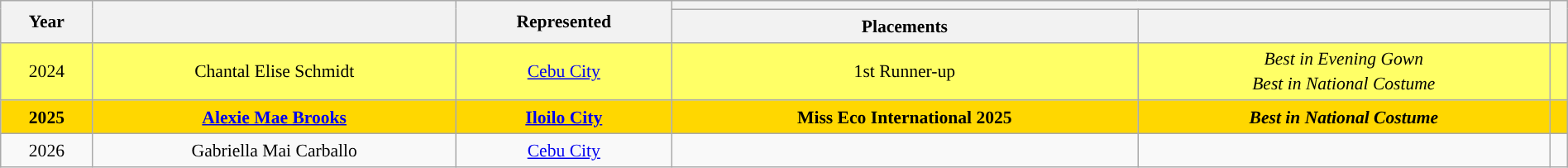<table class="wikitable" style="text-align:center; line-height:20px; font-size:90%; width:100%;">
<tr>
<th rowspan="2">Year</th>
<th rowspan="2"></th>
<th rowspan="2">Represented</th>
<th colspan="2"></th>
<th rowspan="2"></th>
</tr>
<tr>
<th>Placements</th>
<th></th>
</tr>
<tr style="background-color:#FFFF66">
<td>2024</td>
<td>Chantal Elise Schmidt</td>
<td><a href='#'>Cebu City</a></td>
<td>1st Runner-up</td>
<td><em>Best in Evening Gown</em><br><em>Best in National Costume</em></td>
<td></td>
</tr>
<tr style="background:gold;">
<td><strong>2025</strong></td>
<td><strong><a href='#'>Alexie Mae Brooks</a></strong></td>
<td><strong><a href='#'>Iloilo City</a></strong></td>
<td><strong>Miss Eco International 2025</strong></td>
<td><strong><em>Best in National Costume</em></strong></td>
<td></td>
</tr>
<tr>
<td>2026</td>
<td>Gabriella Mai Carballo</td>
<td><a href='#'>Cebu City</a></td>
<td></td>
<td></td>
<td></td>
</tr>
</table>
